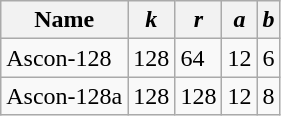<table class="wikitable">
<tr>
<th>Name</th>
<th><em>k</em></th>
<th><em>r</em></th>
<th><em>a</em></th>
<th><em>b</em></th>
</tr>
<tr>
<td>Ascon-128</td>
<td>128</td>
<td>64</td>
<td>12</td>
<td>6</td>
</tr>
<tr>
<td>Ascon-128a</td>
<td>128</td>
<td>128</td>
<td>12</td>
<td>8</td>
</tr>
</table>
